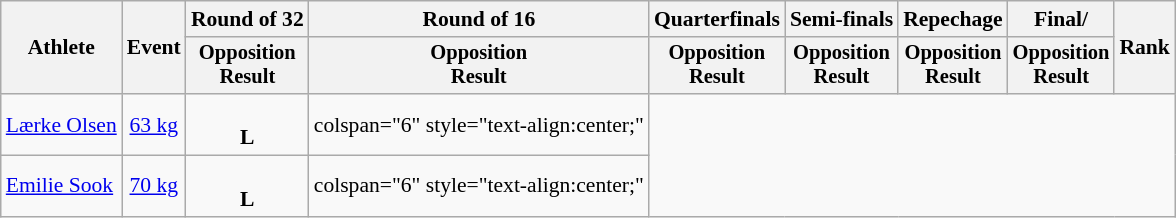<table class=wikitable style="text-align:center; font-size:90%">
<tr>
<th rowspan="2">Athlete</th>
<th rowspan="2">Event</th>
<th>Round of 32</th>
<th>Round of 16</th>
<th>Quarterfinals</th>
<th>Semi-finals</th>
<th>Repechage</th>
<th>Final/</th>
<th rowspan=2>Rank</th>
</tr>
<tr style="font-size:95%">
<th>Opposition<br>Result</th>
<th>Opposition<br>Result</th>
<th>Opposition<br>Result</th>
<th>Opposition<br>Result</th>
<th>Opposition<br>Result</th>
<th>Opposition<br>Result</th>
</tr>
<tr>
<td align=left><a href='#'>Lærke Olsen</a></td>
<td><a href='#'>63 kg</a></td>
<td style="text-align:center;"><br><strong>L</strong></td>
<td>colspan="6" style="text-align:center;" </td>
</tr>
<tr>
<td align=left><a href='#'>Emilie Sook</a></td>
<td><a href='#'>70 kg</a></td>
<td style="text-align:center;"><br><strong>L</strong></td>
<td>colspan="6" style="text-align:center;" </td>
</tr>
</table>
